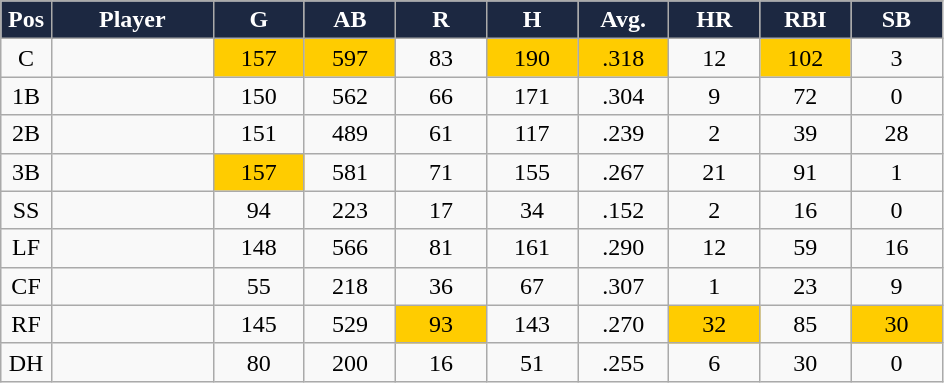<table class="wikitable sortable">
<tr>
<th style="background:#1c2841;color:white;" width="5%">Pos</th>
<th style="background:#1c2841;color:white;" width="16%">Player</th>
<th style="background:#1c2841;color:white;" width="9%">G</th>
<th style="background:#1c2841;color:white;" width="9%">AB</th>
<th style="background:#1c2841;color:white;" width="9%">R</th>
<th style="background:#1c2841;color:white;" width="9%">H</th>
<th style="background:#1c2841;color:white;" width="9%">Avg.</th>
<th style="background:#1c2841;color:white;" width="9%">HR</th>
<th style="background:#1c2841;color:white;" width="9%">RBI</th>
<th style="background:#1c2841;color:white;" width="9%">SB</th>
</tr>
<tr align="center">
<td>C</td>
<td></td>
<td bgcolor="#FFCC00">157</td>
<td bgcolor="#FFCC00">597</td>
<td>83</td>
<td bgcolor="#FFCC00">190</td>
<td bgcolor="#FFCC00">.318</td>
<td>12</td>
<td bgcolor="#FFCC00">102</td>
<td>3</td>
</tr>
<tr align="center">
<td>1B</td>
<td></td>
<td>150</td>
<td>562</td>
<td>66</td>
<td>171</td>
<td>.304</td>
<td>9</td>
<td>72</td>
<td>0</td>
</tr>
<tr align="center">
<td>2B</td>
<td></td>
<td>151</td>
<td>489</td>
<td>61</td>
<td>117</td>
<td>.239</td>
<td>2</td>
<td>39</td>
<td>28</td>
</tr>
<tr align="center">
<td>3B</td>
<td></td>
<td bgcolor="#FFCC00">157</td>
<td>581</td>
<td>71</td>
<td>155</td>
<td>.267</td>
<td>21</td>
<td>91</td>
<td>1</td>
</tr>
<tr align="center">
<td>SS</td>
<td></td>
<td>94</td>
<td>223</td>
<td>17</td>
<td>34</td>
<td>.152</td>
<td>2</td>
<td>16</td>
<td>0</td>
</tr>
<tr align="center">
<td>LF</td>
<td></td>
<td>148</td>
<td>566</td>
<td>81</td>
<td>161</td>
<td>.290</td>
<td>12</td>
<td>59</td>
<td>16</td>
</tr>
<tr align="center">
<td>CF</td>
<td></td>
<td>55</td>
<td>218</td>
<td>36</td>
<td>67</td>
<td>.307</td>
<td>1</td>
<td>23</td>
<td>9</td>
</tr>
<tr align="center">
<td>RF</td>
<td></td>
<td>145</td>
<td>529</td>
<td bgcolor="#FFCC00">93</td>
<td>143</td>
<td>.270</td>
<td bgcolor="#FFCC00">32</td>
<td>85</td>
<td bgcolor="#FFCC00">30</td>
</tr>
<tr align="center">
<td>DH</td>
<td></td>
<td>80</td>
<td>200</td>
<td>16</td>
<td>51</td>
<td>.255</td>
<td>6</td>
<td>30</td>
<td>0</td>
</tr>
</table>
